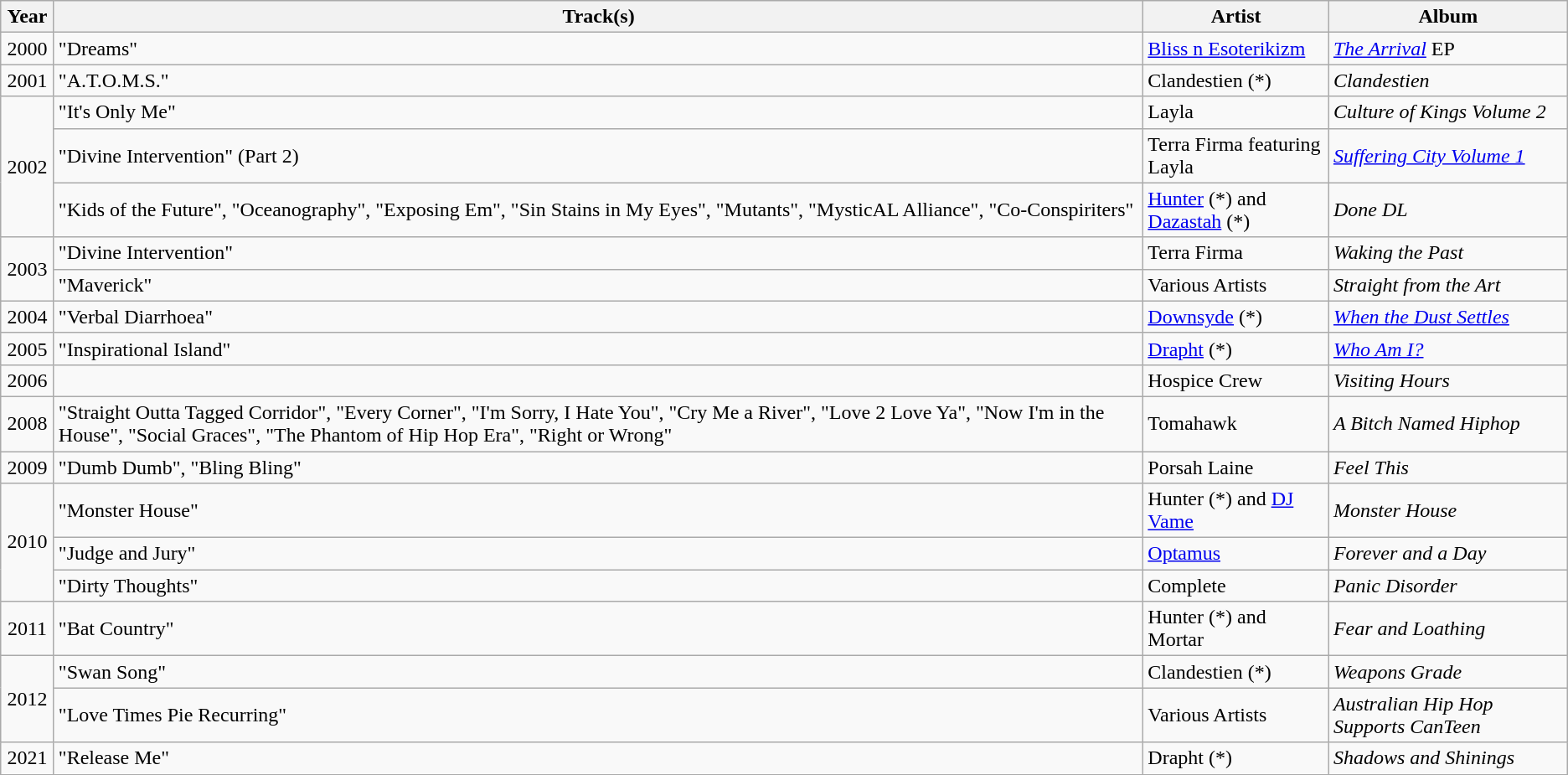<table class="wikitable">
<tr>
<th style="width:35px;">Year</th>
<th>Track(s)</th>
<th>Artist</th>
<th>Album</th>
</tr>
<tr>
<td style="text-align:center;">2000</td>
<td>"Dreams"</td>
<td><a href='#'>Bliss n Esoterikizm</a></td>
<td><em><a href='#'>The Arrival</a></em> EP</td>
</tr>
<tr>
<td style="text-align:center;">2001</td>
<td>"A.T.O.M.S."</td>
<td>Clandestien (*)</td>
<td><em>Clandestien</em></td>
</tr>
<tr>
<td style="text-align:center;" rowspan="3">2002</td>
<td>"It's Only Me"</td>
<td>Layla</td>
<td><em>Culture of Kings Volume 2</em></td>
</tr>
<tr>
<td>"Divine Intervention" (Part 2)</td>
<td>Terra Firma featuring Layla</td>
<td><em><a href='#'>Suffering City Volume 1</a></em></td>
</tr>
<tr>
<td>"Kids of the Future", "Oceanography", "Exposing Em", "Sin Stains in My Eyes", "Mutants", "MysticAL Alliance", "Co-Conspiriters"</td>
<td><a href='#'>Hunter</a> (*) and <a href='#'>Dazastah</a> (*)</td>
<td><em>Done DL</em></td>
</tr>
<tr>
<td style="text-align:center;" rowspan="2">2003</td>
<td>"Divine Intervention"</td>
<td>Terra Firma</td>
<td><em>Waking the Past</em></td>
</tr>
<tr>
<td>"Maverick"</td>
<td>Various Artists</td>
<td><em>Straight from the Art</em></td>
</tr>
<tr>
<td style="text-align:center;">2004</td>
<td>"Verbal Diarrhoea"</td>
<td><a href='#'>Downsyde</a> (*)</td>
<td><em><a href='#'>When the Dust Settles</a></em></td>
</tr>
<tr>
<td style="text-align:center;">2005</td>
<td>"Inspirational Island"</td>
<td><a href='#'>Drapht</a> (*)</td>
<td><em><a href='#'>Who Am I?</a></em></td>
</tr>
<tr>
<td style="text-align:center;">2006</td>
<td></td>
<td>Hospice Crew</td>
<td><em>Visiting Hours</em></td>
</tr>
<tr>
<td style="text-align:center;">2008</td>
<td>"Straight Outta Tagged Corridor", "Every Corner", "I'm Sorry, I Hate You", "Cry Me a River", "Love 2 Love Ya", "Now I'm in the House", "Social Graces", "The Phantom of Hip Hop Era", "Right or Wrong"</td>
<td>Tomahawk</td>
<td><em>A Bitch Named Hiphop</em></td>
</tr>
<tr>
<td style="text-align:center;">2009</td>
<td>"Dumb Dumb", "Bling Bling"</td>
<td>Porsah Laine</td>
<td><em>Feel This</em></td>
</tr>
<tr>
<td style="text-align:center;" rowspan="3">2010</td>
<td>"Monster House"</td>
<td>Hunter (*) and <a href='#'>DJ Vame</a></td>
<td><em>Monster House</em></td>
</tr>
<tr>
<td>"Judge and Jury"</td>
<td><a href='#'>Optamus</a></td>
<td><em>Forever and a Day</em></td>
</tr>
<tr>
<td>"Dirty Thoughts"</td>
<td>Complete</td>
<td><em>Panic Disorder</em></td>
</tr>
<tr>
<td style="text-align:center;">2011</td>
<td>"Bat Country"</td>
<td>Hunter (*) and Mortar</td>
<td><em>Fear and Loathing</em></td>
</tr>
<tr>
<td style="text-align:center;" rowspan="2">2012</td>
<td>"Swan Song"</td>
<td>Clandestien (*)</td>
<td><em>Weapons Grade</em></td>
</tr>
<tr>
<td>"Love Times Pie Recurring"</td>
<td>Various Artists</td>
<td><em>Australian Hip Hop Supports CanTeen</em></td>
</tr>
<tr>
<td style="text-align:center;">2021</td>
<td>"Release Me"</td>
<td>Drapht (*)</td>
<td><em>Shadows and Shinings</em></td>
</tr>
<tr>
</tr>
</table>
